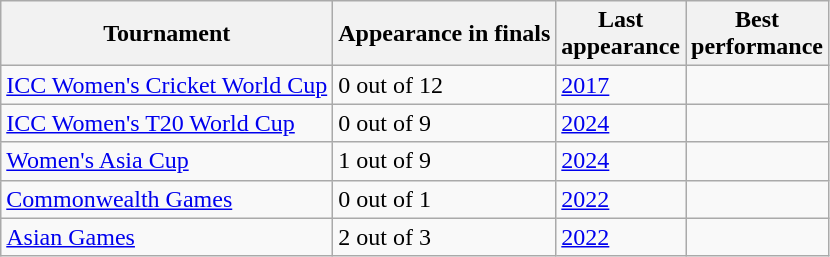<table class="wikitable sortable" style="text-align:left;">
<tr>
<th>Tournament</th>
<th data-sort-type="number">Appearance in finals</th>
<th>Last<br>appearance</th>
<th>Best<br>performance</th>
</tr>
<tr>
<td><a href='#'>ICC Women's Cricket World Cup</a></td>
<td>0 out of 12</td>
<td><a href='#'>2017</a></td>
<td></td>
</tr>
<tr>
<td><a href='#'>ICC Women's T20 World Cup</a></td>
<td>0 out of 9</td>
<td><a href='#'>2024</a></td>
<td></td>
</tr>
<tr>
<td><a href='#'>Women's Asia Cup</a></td>
<td>1 out of 9</td>
<td><a href='#'>2024</a></td>
<td></td>
</tr>
<tr>
<td><a href='#'>Commonwealth Games</a></td>
<td>0 out of 1</td>
<td><a href='#'>2022</a></td>
<td></td>
</tr>
<tr>
<td><a href='#'>Asian Games</a></td>
<td>2 out of 3</td>
<td><a href='#'>2022</a></td>
<td></td>
</tr>
</table>
